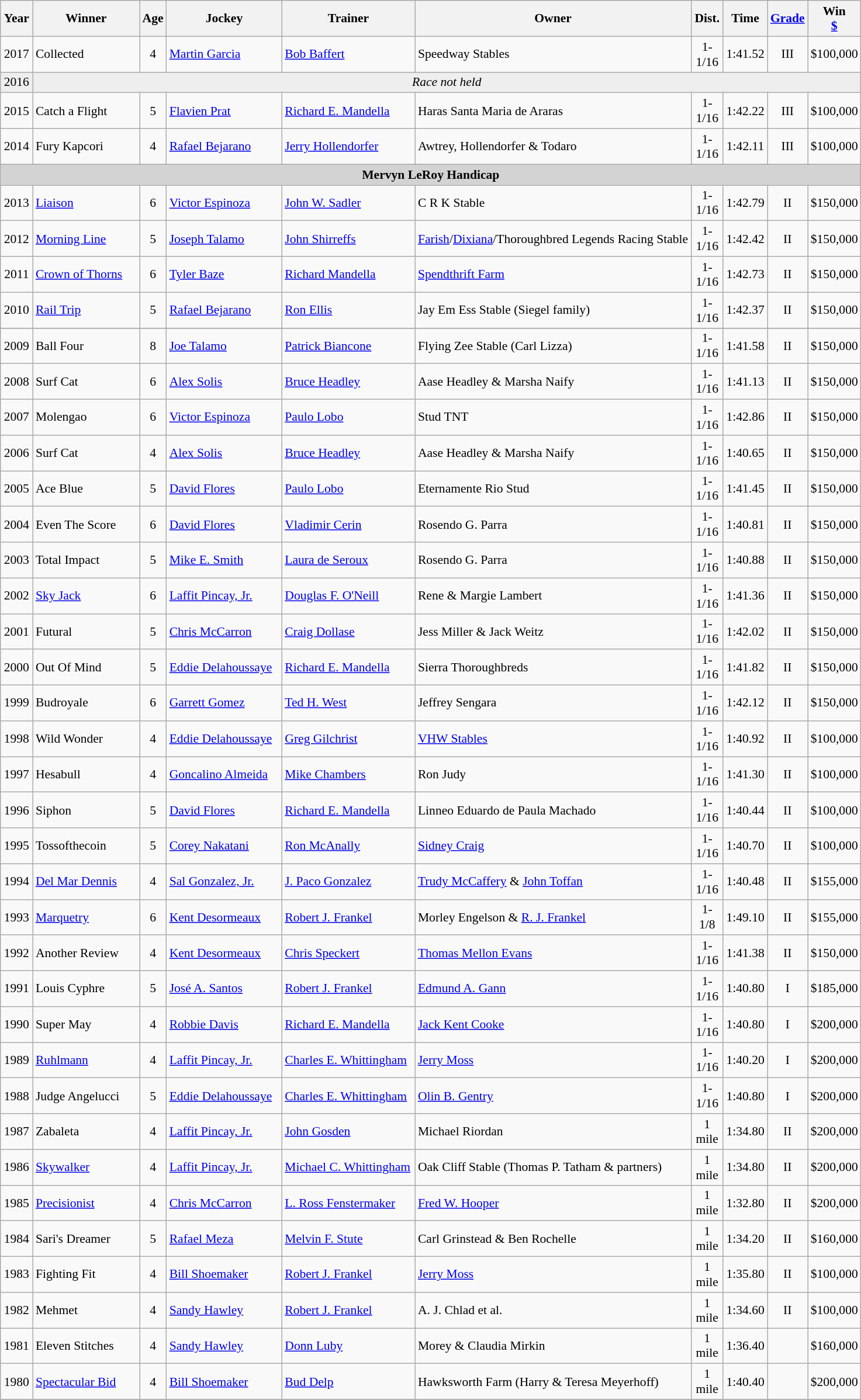<table class="wikitable sortable" style="font-size:90%">
<tr>
<th style="width:30px">Year<br></th>
<th style="width:115px">Winner<br></th>
<th style="width:20px">Age<br></th>
<th style="width:125px">Jockey<br></th>
<th style="width:145px">Trainer<br></th>
<th>Owner<br></th>
<th style="width:30px">Dist.<br> <span></span></th>
<th style="width:30px">Time<br></th>
<th style="width:20px"><a href='#'>Grade</a><br></th>
<th style="width:25px">Win<br><a href='#'>$</a></th>
</tr>
<tr>
<td align=center>2017</td>
<td>Collected</td>
<td align=center>4</td>
<td><a href='#'>Martin Garcia</a></td>
<td><a href='#'>Bob Baffert</a></td>
<td>Speedway Stables</td>
<td align=center>1-1/16</td>
<td align=center>1:41.52</td>
<td align=center>III</td>
<td align=center>$100,000</td>
</tr>
<tr bgcolor="#eeeeee">
<td align=center>2016</td>
<td align=center  colspan=9><em>Race not held</em></td>
</tr>
<tr>
<td align=center>2015</td>
<td>Catch a Flight</td>
<td align=center>5</td>
<td><a href='#'>Flavien Prat</a></td>
<td><a href='#'>Richard E. Mandella</a></td>
<td>Haras Santa Maria de Araras</td>
<td align=center>1-1/16</td>
<td align=center>1:42.22</td>
<td align=center>III</td>
<td align=center>$100,000</td>
</tr>
<tr>
<td align=center>2014</td>
<td>Fury Kapcori</td>
<td align=center>4</td>
<td><a href='#'>Rafael Bejarano</a></td>
<td><a href='#'>Jerry Hollendorfer</a></td>
<td>Awtrey, Hollendorfer & Todaro</td>
<td align=center>1-1/16</td>
<td align=center>1:42.11</td>
<td align=center>III</td>
<td align=center>$100,000</td>
</tr>
<tr style="background:lightgray;">
<td align=center colspan=10><strong>Mervyn LeRoy Handicap</strong></td>
</tr>
<tr>
<td align=center>2013</td>
<td><a href='#'>Liaison</a></td>
<td align=center>6</td>
<td><a href='#'>Victor Espinoza</a></td>
<td><a href='#'>John W. Sadler</a></td>
<td>C R K Stable</td>
<td align=center>1-1/16</td>
<td align=center>1:42.79</td>
<td align=center>II</td>
<td align=center>$150,000</td>
</tr>
<tr>
<td align=center>2012</td>
<td><a href='#'>Morning Line</a></td>
<td align=center>5</td>
<td><a href='#'>Joseph Talamo</a></td>
<td><a href='#'>John Shirreffs</a></td>
<td><a href='#'>Farish</a>/<a href='#'>Dixiana</a>/Thoroughbred Legends Racing Stable</td>
<td align=center>1-1/16</td>
<td align=center>1:42.42</td>
<td align=center>II</td>
<td align=center>$150,000</td>
</tr>
<tr>
<td align=center>2011</td>
<td><a href='#'>Crown of Thorns</a></td>
<td align=center>6</td>
<td><a href='#'>Tyler Baze</a></td>
<td><a href='#'>Richard Mandella</a></td>
<td><a href='#'>Spendthrift Farm</a></td>
<td align=center>1-1/16</td>
<td align=center>1:42.73</td>
<td align=center>II</td>
<td align=center>$150,000</td>
</tr>
<tr>
<td align=center>2010</td>
<td><a href='#'>Rail Trip</a></td>
<td align=center>5</td>
<td><a href='#'>Rafael Bejarano</a></td>
<td><a href='#'>Ron Ellis</a></td>
<td>Jay Em Ess Stable (Siegel family)</td>
<td align=center>1-1/16</td>
<td align=center>1:42.37</td>
<td align=center>II</td>
<td align=center>$150,000</td>
</tr>
<tr>
</tr>
<tr>
<td align=center>2009</td>
<td>Ball Four</td>
<td align=center>8</td>
<td><a href='#'>Joe Talamo</a></td>
<td><a href='#'>Patrick Biancone</a></td>
<td>Flying Zee Stable (Carl Lizza)</td>
<td align=center>1-1/16</td>
<td align=center>1:41.58</td>
<td align=center>II</td>
<td align=center>$150,000</td>
</tr>
<tr>
<td align=center>2008</td>
<td>Surf Cat</td>
<td align=center>6</td>
<td><a href='#'>Alex Solis</a></td>
<td><a href='#'>Bruce Headley</a></td>
<td>Aase Headley & Marsha Naify</td>
<td align=center>1-1/16</td>
<td align=center>1:41.13</td>
<td align=center>II</td>
<td align=center>$150,000</td>
</tr>
<tr>
<td align=center>2007</td>
<td>Molengao</td>
<td align=center>6</td>
<td><a href='#'>Victor Espinoza</a></td>
<td><a href='#'>Paulo Lobo</a></td>
<td>Stud TNT</td>
<td align=center>1-1/16</td>
<td align=center>1:42.86</td>
<td align=center>II</td>
<td align=center>$150,000</td>
</tr>
<tr>
<td align=center>2006</td>
<td>Surf Cat</td>
<td align=center>4</td>
<td><a href='#'>Alex Solis</a></td>
<td><a href='#'>Bruce Headley</a></td>
<td>Aase Headley & Marsha Naify</td>
<td align=center>1-1/16</td>
<td align=center>1:40.65</td>
<td align=center>II</td>
<td align=center>$150,000</td>
</tr>
<tr>
<td align=center>2005</td>
<td>Ace Blue</td>
<td align=center>5</td>
<td><a href='#'>David Flores</a></td>
<td><a href='#'>Paulo Lobo</a></td>
<td>Eternamente Rio Stud</td>
<td align=center>1-1/16</td>
<td align=center>1:41.45</td>
<td align=center>II</td>
<td align=center>$150,000</td>
</tr>
<tr>
<td align=center>2004</td>
<td>Even The Score</td>
<td align=center>6</td>
<td><a href='#'>David Flores</a></td>
<td><a href='#'>Vladimir Cerin</a></td>
<td>Rosendo G. Parra</td>
<td align=center>1-1/16</td>
<td align=center>1:40.81</td>
<td align=center>II</td>
<td align=center>$150,000</td>
</tr>
<tr>
<td align=center>2003</td>
<td>Total Impact</td>
<td align=center>5</td>
<td><a href='#'>Mike E. Smith</a></td>
<td><a href='#'>Laura de Seroux</a></td>
<td>Rosendo G. Parra</td>
<td align=center>1-1/16</td>
<td align=center>1:40.88</td>
<td align=center>II</td>
<td align=center>$150,000</td>
</tr>
<tr>
<td align=center>2002</td>
<td><a href='#'>Sky Jack</a></td>
<td align=center>6</td>
<td><a href='#'>Laffit Pincay, Jr.</a></td>
<td><a href='#'>Douglas F. O'Neill</a></td>
<td>Rene & Margie Lambert</td>
<td align=center>1-1/16</td>
<td align=center>1:41.36</td>
<td align=center>II</td>
<td align=center>$150,000</td>
</tr>
<tr>
<td align=center>2001</td>
<td>Futural</td>
<td align=center>5</td>
<td><a href='#'>Chris McCarron</a></td>
<td><a href='#'>Craig Dollase</a></td>
<td>Jess Miller & Jack Weitz</td>
<td align=center>1-1/16</td>
<td align=center>1:42.02</td>
<td align=center>II</td>
<td align=center>$150,000</td>
</tr>
<tr>
<td align=center>2000</td>
<td>Out Of Mind</td>
<td align=center>5</td>
<td><a href='#'>Eddie Delahoussaye</a></td>
<td><a href='#'>Richard E. Mandella</a></td>
<td>Sierra Thoroughbreds</td>
<td align=center>1-1/16</td>
<td align=center>1:41.82</td>
<td align=center>II</td>
<td align=center>$150,000</td>
</tr>
<tr>
<td align=center>1999</td>
<td>Budroyale</td>
<td align=center>6</td>
<td><a href='#'>Garrett Gomez</a></td>
<td><a href='#'>Ted H. West</a></td>
<td>Jeffrey Sengara</td>
<td align=center>1-1/16</td>
<td align=center>1:42.12</td>
<td align=center>II</td>
<td align=center>$150,000</td>
</tr>
<tr>
<td align=center>1998</td>
<td>Wild Wonder</td>
<td align=center>4</td>
<td><a href='#'>Eddie Delahoussaye</a></td>
<td><a href='#'>Greg Gilchrist</a></td>
<td><a href='#'>VHW Stables</a></td>
<td align=center>1-1/16</td>
<td align=center>1:40.92</td>
<td align=center>II</td>
<td align=center>$100,000</td>
</tr>
<tr>
<td align=center>1997</td>
<td>Hesabull</td>
<td align=center>4</td>
<td><a href='#'>Goncalino Almeida</a></td>
<td><a href='#'>Mike Chambers</a></td>
<td>Ron Judy</td>
<td align=center>1-1/16</td>
<td align=center>1:41.30</td>
<td align=center>II</td>
<td align=center>$100,000</td>
</tr>
<tr>
<td align=center>1996</td>
<td>Siphon</td>
<td align=center>5</td>
<td><a href='#'>David Flores</a></td>
<td><a href='#'>Richard E. Mandella</a></td>
<td>Linneo Eduardo de Paula Machado</td>
<td align=center>1-1/16</td>
<td align=center>1:40.44</td>
<td align=center>II</td>
<td align=center>$100,000</td>
</tr>
<tr>
<td align=center>1995</td>
<td>Tossofthecoin</td>
<td align=center>5</td>
<td><a href='#'>Corey Nakatani</a></td>
<td><a href='#'>Ron McAnally</a></td>
<td><a href='#'>Sidney Craig</a></td>
<td align=center>1-1/16</td>
<td align=center>1:40.70</td>
<td align=center>II</td>
<td align=center>$100,000</td>
</tr>
<tr>
<td align=center>1994</td>
<td><a href='#'>Del Mar Dennis</a></td>
<td align=center>4</td>
<td><a href='#'>Sal Gonzalez, Jr.</a></td>
<td><a href='#'>J. Paco Gonzalez</a></td>
<td><a href='#'>Trudy McCaffery</a> & <a href='#'>John Toffan</a></td>
<td align=center>1-1/16</td>
<td align=center>1:40.48</td>
<td align=center>II</td>
<td align=center>$155,000</td>
</tr>
<tr>
<td align=center>1993</td>
<td><a href='#'>Marquetry</a></td>
<td align=center>6</td>
<td><a href='#'>Kent Desormeaux</a></td>
<td><a href='#'>Robert J. Frankel</a></td>
<td>Morley Engelson & <a href='#'>R. J. Frankel</a></td>
<td align=center>1-1/8</td>
<td align=center>1:49.10</td>
<td align=center>II</td>
<td align=center>$155,000</td>
</tr>
<tr>
<td align=center>1992</td>
<td>Another Review</td>
<td align=center>4</td>
<td><a href='#'>Kent Desormeaux</a></td>
<td><a href='#'>Chris Speckert</a></td>
<td><a href='#'>Thomas Mellon Evans</a></td>
<td align=center>1-1/16</td>
<td align=center>1:41.38</td>
<td align=center>II</td>
<td align=center>$150,000</td>
</tr>
<tr>
<td align=center>1991</td>
<td>Louis Cyphre</td>
<td align=center>5</td>
<td><a href='#'>José A. Santos</a></td>
<td><a href='#'>Robert J. Frankel</a></td>
<td><a href='#'>Edmund A. Gann</a></td>
<td align=center>1-1/16</td>
<td align=center>1:40.80</td>
<td align=center>I</td>
<td align=center>$185,000</td>
</tr>
<tr>
<td align=center>1990</td>
<td>Super May</td>
<td align=center>4</td>
<td><a href='#'>Robbie Davis</a></td>
<td><a href='#'>Richard E. Mandella</a></td>
<td><a href='#'>Jack Kent Cooke</a></td>
<td align=center>1-1/16</td>
<td align=center>1:40.80</td>
<td align=center>I</td>
<td align=center>$200,000</td>
</tr>
<tr>
<td align=center>1989</td>
<td><a href='#'>Ruhlmann</a></td>
<td align=center>4</td>
<td><a href='#'>Laffit Pincay, Jr.</a></td>
<td><a href='#'>Charles E. Whittingham</a></td>
<td><a href='#'>Jerry Moss</a></td>
<td align=center>1-1/16</td>
<td align=center>1:40.20</td>
<td align=center>I</td>
<td align=center>$200,000</td>
</tr>
<tr>
<td align=center>1988</td>
<td>Judge Angelucci</td>
<td align=center>5</td>
<td><a href='#'>Eddie Delahoussaye</a></td>
<td><a href='#'>Charles E. Whittingham</a></td>
<td><a href='#'>Olin B. Gentry</a></td>
<td align=center>1-1/16</td>
<td align=center>1:40.80</td>
<td align=center>I</td>
<td align=center>$200,000</td>
</tr>
<tr>
<td align=center>1987</td>
<td>Zabaleta</td>
<td align=center>4</td>
<td><a href='#'>Laffit Pincay, Jr.</a></td>
<td><a href='#'>John Gosden</a></td>
<td>Michael Riordan</td>
<td align=center>1 mile</td>
<td align=center>1:34.80</td>
<td align=center>II</td>
<td align=center>$200,000</td>
</tr>
<tr>
<td align=center>1986</td>
<td><a href='#'>Skywalker</a></td>
<td align=center>4</td>
<td><a href='#'>Laffit Pincay, Jr.</a></td>
<td><a href='#'>Michael C. Whittingham</a></td>
<td>Oak Cliff Stable (Thomas P. Tatham & partners)</td>
<td align=center>1 mile</td>
<td align=center>1:34.80</td>
<td align=center>II</td>
<td align=center>$200,000</td>
</tr>
<tr>
<td align=center>1985</td>
<td><a href='#'>Precisionist</a></td>
<td align=center>4</td>
<td><a href='#'>Chris McCarron</a></td>
<td><a href='#'>L. Ross Fenstermaker</a></td>
<td><a href='#'>Fred W. Hooper</a></td>
<td align=center>1 mile</td>
<td align=center>1:32.80</td>
<td align=center>II</td>
<td align=center>$200,000</td>
</tr>
<tr>
<td align=center>1984</td>
<td>Sari's Dreamer</td>
<td align=center>5</td>
<td><a href='#'>Rafael Meza</a></td>
<td><a href='#'>Melvin F. Stute</a></td>
<td>Carl Grinstead & Ben Rochelle</td>
<td align=center>1 mile</td>
<td align=center>1:34.20</td>
<td align=center>II</td>
<td align=center>$160,000</td>
</tr>
<tr>
<td align=center>1983</td>
<td>Fighting Fit</td>
<td align=center>4</td>
<td><a href='#'>Bill Shoemaker</a></td>
<td><a href='#'>Robert J. Frankel</a></td>
<td><a href='#'>Jerry Moss</a></td>
<td align=center>1 mile</td>
<td align=center>1:35.80</td>
<td align=center>II</td>
<td align=center>$100,000</td>
</tr>
<tr>
<td align=center>1982</td>
<td>Mehmet</td>
<td align=center>4</td>
<td><a href='#'>Sandy Hawley</a></td>
<td><a href='#'>Robert J. Frankel</a></td>
<td>A. J. Chlad et al.</td>
<td align=center>1 mile</td>
<td align=center>1:34.60</td>
<td align=center>II</td>
<td align=center>$100,000</td>
</tr>
<tr>
<td align=center>1981</td>
<td>Eleven Stitches</td>
<td align=center>4</td>
<td><a href='#'>Sandy Hawley</a></td>
<td><a href='#'>Donn Luby</a></td>
<td>Morey & Claudia Mirkin</td>
<td align=center>1 mile</td>
<td align=center>1:36.40</td>
<td></td>
<td align=center>$160,000</td>
</tr>
<tr>
<td align=center>1980</td>
<td><a href='#'>Spectacular Bid</a></td>
<td align=center>4</td>
<td><a href='#'>Bill Shoemaker</a></td>
<td><a href='#'>Bud Delp</a></td>
<td>Hawksworth Farm (Harry & Teresa Meyerhoff)</td>
<td align=center>1 mile</td>
<td align=center>1:40.40</td>
<td></td>
<td align=center>$200,000</td>
</tr>
<tr>
</tr>
</table>
